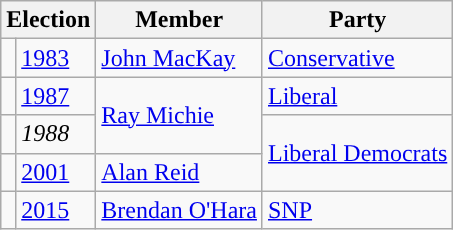<table class="wikitable">
<tr>
<th colspan="2">Election</th>
<th>Member</th>
<th>Party</th>
</tr>
<tr>
<td style="color:inherit;background-color: "></td>
<td><a href='#'>1983</a></td>
<td><a href='#'>John MacKay</a></td>
<td><a href='#'>Conservative</a></td>
</tr>
<tr>
<td style="color:inherit;background-color: "></td>
<td><a href='#'>1987</a></td>
<td rowspan="2"><a href='#'>Ray Michie</a></td>
<td><a href='#'>Liberal</a></td>
</tr>
<tr>
<td style="color:inherit;background-color: "></td>
<td><em>1988</em></td>
<td rowspan="2"><a href='#'>Liberal Democrats</a></td>
</tr>
<tr>
<td style="color:inherit;background-color: "></td>
<td><a href='#'>2001</a></td>
<td><a href='#'>Alan Reid</a></td>
</tr>
<tr>
<td style="color:inherit;background-color: "></td>
<td><a href='#'>2015</a></td>
<td><a href='#'>Brendan O'Hara</a></td>
<td><a href='#'>SNP</a></td>
</tr>
</table>
